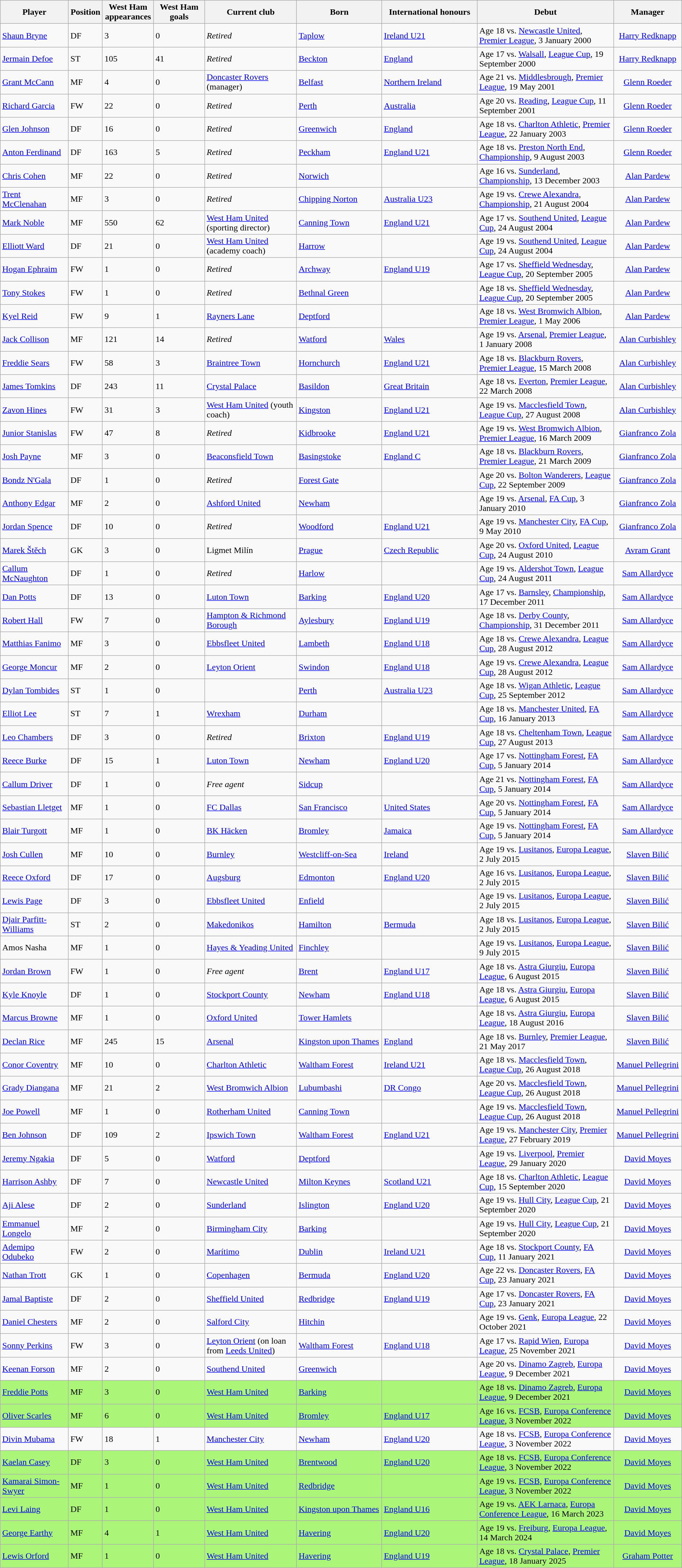<table class="wikitable" width=100%>
<tr>
<th width=10%>Player</th>
<th width=5%>Position</th>
<th width=7.5%>West Ham appearances</th>
<th width=7.5%>West Ham goals</th>
<th width=13.5%>Current club</th>
<th width=12.5%>Born</th>
<th width=14%>International honours</th>
<th width=20%>Debut</th>
<th width=10%>Manager</th>
</tr>
<tr>
<td><a href='#'>Shaun Bryne</a></td>
<td>DF</td>
<td>3</td>
<td>0</td>
<td><em>Retired</em></td>
<td> <a href='#'>Taplow</a></td>
<td> <a href='#'>Ireland U21</a></td>
<td>Age 18 vs. <a href='#'>Newcastle United</a>, <a href='#'>Premier League</a>, 3 January 2000</td>
<td align="center"><a href='#'>Harry Redknapp</a></td>
</tr>
<tr>
<td><a href='#'>Jermain Defoe</a></td>
<td>ST</td>
<td>105</td>
<td>41</td>
<td><em>Retired</em></td>
<td> <a href='#'>Beckton</a></td>
<td> <a href='#'>England</a></td>
<td>Age 17 vs. <a href='#'>Walsall</a>, <a href='#'>League Cup</a>, 19 September 2000</td>
<td align="center"><a href='#'>Harry Redknapp</a></td>
</tr>
<tr>
<td><a href='#'>Grant McCann</a></td>
<td>MF</td>
<td>4</td>
<td>0</td>
<td> <a href='#'>Doncaster Rovers</a> (manager)</td>
<td> <a href='#'>Belfast</a></td>
<td> <a href='#'>Northern Ireland</a></td>
<td>Age 21 vs. <a href='#'>Middlesbrough</a>, <a href='#'>Premier League</a>, 19 May 2001</td>
<td align="center"><a href='#'>Glenn Roeder</a></td>
</tr>
<tr>
<td><a href='#'>Richard Garcia</a></td>
<td>FW</td>
<td>22</td>
<td>0</td>
<td><em>Retired</em></td>
<td> <a href='#'>Perth</a></td>
<td> <a href='#'>Australia</a></td>
<td>Age 20 vs. <a href='#'>Reading</a>, <a href='#'>League Cup</a>, 11 September 2001</td>
<td align="center"><a href='#'>Glenn Roeder</a></td>
</tr>
<tr>
<td><a href='#'>Glen Johnson</a></td>
<td>DF</td>
<td>16</td>
<td>0</td>
<td><em>Retired</em></td>
<td> <a href='#'>Greenwich</a></td>
<td> <a href='#'>England</a></td>
<td>Age 18 vs. <a href='#'>Charlton Athletic</a>, <a href='#'>Premier League</a>, 22 January 2003</td>
<td align="center"><a href='#'>Glenn Roeder</a></td>
</tr>
<tr>
<td><a href='#'>Anton Ferdinand</a></td>
<td>DF</td>
<td>163</td>
<td>5</td>
<td><em>Retired</em></td>
<td> <a href='#'>Peckham</a></td>
<td> <a href='#'>England U21</a></td>
<td>Age 18 vs. <a href='#'>Preston North End</a>, <a href='#'>Championship</a>, 9 August 2003</td>
<td align="center"><a href='#'>Glenn Roeder</a></td>
</tr>
<tr>
<td><a href='#'>Chris Cohen</a></td>
<td>MF</td>
<td>22</td>
<td>0</td>
<td><em>Retired</em></td>
<td> <a href='#'>Norwich</a></td>
<td></td>
<td>Age 16 vs. <a href='#'>Sunderland</a>, <a href='#'>Championship</a>, 13 December 2003</td>
<td align="center"><a href='#'>Alan Pardew</a></td>
</tr>
<tr>
<td><a href='#'>Trent McClenahan</a></td>
<td>MF</td>
<td>3</td>
<td>0</td>
<td><em>Retired</em></td>
<td> <a href='#'>Chipping Norton</a></td>
<td> <a href='#'>Australia U23</a></td>
<td>Age 19 vs. <a href='#'>Crewe Alexandra</a>, <a href='#'>Championship</a>, 21 August 2004</td>
<td align="center"><a href='#'>Alan Pardew</a></td>
</tr>
<tr>
<td><a href='#'>Mark Noble</a></td>
<td>MF</td>
<td>550</td>
<td>62</td>
<td> <a href='#'>West Ham United</a> (sporting director)</td>
<td> <a href='#'>Canning Town</a></td>
<td> <a href='#'>England U21</a></td>
<td>Age 17 vs. <a href='#'>Southend United</a>, <a href='#'>League Cup</a>, 24 August 2004</td>
<td align="center"><a href='#'>Alan Pardew</a></td>
</tr>
<tr>
<td><a href='#'>Elliott Ward</a></td>
<td>DF</td>
<td>21</td>
<td>0</td>
<td> <a href='#'>West Ham United</a> (academy coach)</td>
<td> <a href='#'>Harrow</a></td>
<td></td>
<td>Age 19 vs. <a href='#'>Southend United</a>, <a href='#'>League Cup</a>, 24 August 2004</td>
<td align="center"><a href='#'>Alan Pardew</a></td>
</tr>
<tr>
<td><a href='#'>Hogan Ephraim</a></td>
<td>FW</td>
<td>1</td>
<td>0</td>
<td><em>Retired</em></td>
<td> <a href='#'>Archway</a></td>
<td> <a href='#'>England U19</a></td>
<td>Age 17 vs. <a href='#'>Sheffield Wednesday</a>, <a href='#'>League Cup</a>, 20 September 2005</td>
<td align="center"><a href='#'>Alan Pardew</a></td>
</tr>
<tr>
<td><a href='#'>Tony Stokes</a></td>
<td>FW</td>
<td>1</td>
<td>0</td>
<td><em>Retired</em></td>
<td> <a href='#'>Bethnal Green</a></td>
<td></td>
<td>Age 18 vs. <a href='#'>Sheffield Wednesday</a>, <a href='#'>League Cup</a>, 20 September 2005</td>
<td align="center"><a href='#'>Alan Pardew</a></td>
</tr>
<tr>
<td><a href='#'>Kyel Reid</a></td>
<td>FW</td>
<td>9</td>
<td>1</td>
<td> <a href='#'>Rayners Lane</a></td>
<td> <a href='#'>Deptford</a></td>
<td></td>
<td>Age 18 vs. <a href='#'>West Bromwich Albion</a>, <a href='#'>Premier League</a>, 1 May 2006</td>
<td align="center"><a href='#'>Alan Pardew</a></td>
</tr>
<tr>
<td><a href='#'>Jack Collison</a></td>
<td>MF</td>
<td>121</td>
<td>14</td>
<td><em>Retired</em></td>
<td> <a href='#'>Watford</a></td>
<td> <a href='#'>Wales</a></td>
<td>Age 19 vs. <a href='#'>Arsenal</a>, <a href='#'>Premier League</a>, 1 January 2008</td>
<td align="center"><a href='#'>Alan Curbishley</a></td>
</tr>
<tr>
<td><a href='#'>Freddie Sears</a></td>
<td>FW</td>
<td>58</td>
<td>3</td>
<td> <a href='#'>Braintree Town</a></td>
<td> <a href='#'>Hornchurch</a></td>
<td> <a href='#'>England U21</a></td>
<td>Age 18 vs. <a href='#'>Blackburn Rovers</a>, <a href='#'>Premier League</a>, 15 March 2008</td>
<td align="center"><a href='#'>Alan Curbishley</a></td>
</tr>
<tr>
<td><a href='#'>James Tomkins</a></td>
<td>DF</td>
<td>243</td>
<td>11</td>
<td> <a href='#'>Crystal Palace</a></td>
<td> <a href='#'>Basildon</a></td>
<td> <a href='#'>Great Britain</a></td>
<td>Age 18 vs. <a href='#'>Everton</a>, <a href='#'>Premier League</a>, 22 March 2008</td>
<td align="center"><a href='#'>Alan Curbishley</a></td>
</tr>
<tr>
<td><a href='#'>Zavon Hines</a></td>
<td>FW</td>
<td>31</td>
<td>3</td>
<td> <a href='#'>West Ham United</a> (youth coach)</td>
<td> <a href='#'>Kingston</a></td>
<td> <a href='#'>England U21</a></td>
<td>Age 19 vs. <a href='#'>Macclesfield Town</a>, <a href='#'>League Cup</a>, 27 August 2008</td>
<td align="center"><a href='#'>Alan Curbishley</a></td>
</tr>
<tr>
<td><a href='#'>Junior Stanislas</a></td>
<td>FW</td>
<td>47</td>
<td>8</td>
<td><em>Retired</em></td>
<td> <a href='#'>Kidbrooke</a></td>
<td> <a href='#'>England U21</a></td>
<td>Age 19 vs. <a href='#'>West Bromwich Albion</a>, <a href='#'>Premier League</a>, 16 March 2009</td>
<td align="center"><a href='#'>Gianfranco Zola</a></td>
</tr>
<tr>
<td><a href='#'>Josh Payne</a></td>
<td>MF</td>
<td>3</td>
<td>0</td>
<td> <a href='#'>Beaconsfield Town</a></td>
<td> <a href='#'>Basingstoke</a></td>
<td> <a href='#'>England C</a></td>
<td>Age 18 vs. <a href='#'>Blackburn Rovers</a>, <a href='#'>Premier League</a>, 21 March 2009</td>
<td align="center"><a href='#'>Gianfranco Zola</a></td>
</tr>
<tr>
<td><a href='#'>Bondz N'Gala</a></td>
<td>DF</td>
<td>1</td>
<td>0</td>
<td><em>Retired</em></td>
<td> <a href='#'>Forest Gate</a></td>
<td></td>
<td>Age 20 vs. <a href='#'>Bolton Wanderers</a>, <a href='#'>League Cup</a>, 22 September 2009</td>
<td align="center"><a href='#'>Gianfranco Zola</a></td>
</tr>
<tr>
<td><a href='#'>Anthony Edgar</a></td>
<td>MF</td>
<td>2</td>
<td>0</td>
<td> <a href='#'>Ashford United</a></td>
<td> <a href='#'>Newham</a></td>
<td></td>
<td>Age 19 vs. <a href='#'>Arsenal</a>, <a href='#'>FA Cup</a>, 3 January 2010</td>
<td align="center"><a href='#'>Gianfranco Zola</a></td>
</tr>
<tr>
<td><a href='#'>Jordan Spence</a></td>
<td>DF</td>
<td>10</td>
<td>0</td>
<td><em>Retired</em></td>
<td> <a href='#'>Woodford</a></td>
<td> <a href='#'>England U21</a></td>
<td>Age 19 vs. <a href='#'>Manchester City</a>, <a href='#'>FA Cup</a>, 9 May 2010</td>
<td align="center"><a href='#'>Gianfranco Zola</a></td>
</tr>
<tr>
<td><a href='#'>Marek Štěch</a></td>
<td>GK</td>
<td>3</td>
<td>0</td>
<td> Ligmet Milín</td>
<td> <a href='#'>Prague</a></td>
<td> <a href='#'>Czech Republic</a></td>
<td>Age 20 vs. <a href='#'>Oxford United</a>, <a href='#'>League Cup</a>, 24 August 2010</td>
<td align="center"><a href='#'>Avram Grant</a></td>
</tr>
<tr>
<td><a href='#'>Callum McNaughton</a></td>
<td>DF</td>
<td>1</td>
<td>0</td>
<td><em>Retired</em></td>
<td> <a href='#'>Harlow</a></td>
<td></td>
<td>Age 19 vs. <a href='#'>Aldershot Town</a>, <a href='#'>League Cup</a>, 24 August 2011</td>
<td align="center"><a href='#'>Sam Allardyce</a></td>
</tr>
<tr>
<td><a href='#'>Dan Potts</a></td>
<td>DF</td>
<td>13</td>
<td>0</td>
<td> <a href='#'>Luton Town</a></td>
<td> <a href='#'>Barking</a></td>
<td> <a href='#'>England U20</a></td>
<td>Age 17 vs. <a href='#'>Barnsley</a>, <a href='#'>Championship</a>, 17 December 2011</td>
<td align="center"><a href='#'>Sam Allardyce</a></td>
</tr>
<tr>
<td><a href='#'>Robert Hall</a></td>
<td>FW</td>
<td>7</td>
<td>0</td>
<td> <a href='#'>Hampton & Richmond Borough</a></td>
<td> <a href='#'>Aylesbury</a></td>
<td> <a href='#'>England U19</a></td>
<td>Age 18 vs. <a href='#'>Derby County</a>, <a href='#'>Championship</a>, 31 December 2011</td>
<td align="center"><a href='#'>Sam Allardyce</a></td>
</tr>
<tr>
<td><a href='#'>Matthias Fanimo</a></td>
<td>MF</td>
<td>3</td>
<td>0</td>
<td> <a href='#'>Ebbsfleet United</a></td>
<td> <a href='#'>Lambeth</a></td>
<td> <a href='#'>England U18</a></td>
<td>Age 18 vs. <a href='#'>Crewe Alexandra</a>, <a href='#'>League Cup</a>, 28 August 2012</td>
<td align="center"><a href='#'>Sam Allardyce</a></td>
</tr>
<tr>
<td><a href='#'>George Moncur</a></td>
<td>MF</td>
<td>2</td>
<td>0</td>
<td> <a href='#'>Leyton Orient</a></td>
<td> <a href='#'>Swindon</a></td>
<td> <a href='#'>England U18</a></td>
<td>Age 19 vs. <a href='#'>Crewe Alexandra</a>, <a href='#'>League Cup</a>, 28 August 2012</td>
<td align="center"><a href='#'>Sam Allardyce</a></td>
</tr>
<tr>
<td><a href='#'>Dylan Tombides</a></td>
<td>ST</td>
<td>1</td>
<td>0</td>
<td></td>
<td> <a href='#'>Perth</a></td>
<td> <a href='#'>Australia U23</a></td>
<td>Age 18 vs. <a href='#'>Wigan Athletic</a>, <a href='#'>League Cup</a>, 25 September 2012</td>
<td align="center"><a href='#'>Sam Allardyce</a></td>
</tr>
<tr>
<td><a href='#'>Elliot Lee</a></td>
<td>ST</td>
<td>7</td>
<td>1</td>
<td> <a href='#'>Wrexham</a></td>
<td> <a href='#'>Durham</a></td>
<td></td>
<td>Age 18 vs. <a href='#'>Manchester United</a>, <a href='#'>FA Cup</a>, 16 January 2013</td>
<td align="center"><a href='#'>Sam Allardyce</a></td>
</tr>
<tr>
<td><a href='#'>Leo Chambers</a></td>
<td>DF</td>
<td>3</td>
<td>0</td>
<td><em>Retired</em></td>
<td> <a href='#'>Brixton</a></td>
<td> <a href='#'>England U19</a></td>
<td>Age 18 vs. <a href='#'>Cheltenham Town</a>, <a href='#'>League Cup</a>, 27 August 2013</td>
<td align="center"><a href='#'>Sam Allardyce</a></td>
</tr>
<tr>
<td><a href='#'>Reece Burke</a></td>
<td>DF</td>
<td>15</td>
<td>1</td>
<td> <a href='#'>Luton Town</a></td>
<td> <a href='#'>Newham</a></td>
<td> <a href='#'>England U20</a></td>
<td>Age 17 vs. <a href='#'>Nottingham Forest</a>, <a href='#'>FA Cup</a>, 5 January 2014</td>
<td align="center"><a href='#'>Sam Allardyce</a></td>
</tr>
<tr>
<td><a href='#'>Callum Driver</a></td>
<td>DF</td>
<td>1</td>
<td>0</td>
<td><em>Free agent</em></td>
<td> <a href='#'>Sidcup</a></td>
<td></td>
<td>Age 21 vs. <a href='#'>Nottingham Forest</a>, <a href='#'>FA Cup</a>, 5 January 2014</td>
<td align="center"><a href='#'>Sam Allardyce</a></td>
</tr>
<tr>
<td><a href='#'>Sebastian Lletget</a></td>
<td>MF</td>
<td>1</td>
<td>0</td>
<td> <a href='#'>FC Dallas</a></td>
<td> <a href='#'>San Francisco</a></td>
<td> <a href='#'>United States</a></td>
<td>Age 20 vs. <a href='#'>Nottingham Forest</a>, <a href='#'>FA Cup</a>, 5 January 2014</td>
<td align="center"><a href='#'>Sam Allardyce</a></td>
</tr>
<tr>
<td><a href='#'>Blair Turgott</a></td>
<td>MF</td>
<td>1</td>
<td>0</td>
<td> <a href='#'>BK Häcken</a></td>
<td> <a href='#'>Bromley</a></td>
<td> <a href='#'>Jamaica</a></td>
<td>Age 19 vs. <a href='#'>Nottingham Forest</a>, <a href='#'>FA Cup</a>, 5 January 2014</td>
<td align="center"><a href='#'>Sam Allardyce</a></td>
</tr>
<tr>
<td><a href='#'>Josh Cullen</a></td>
<td>MF</td>
<td>10</td>
<td>0</td>
<td> <a href='#'>Burnley</a></td>
<td> <a href='#'>Westcliff-on-Sea</a></td>
<td> <a href='#'>Ireland</a></td>
<td>Age 19 vs. <a href='#'>Lusitanos</a>, <a href='#'>Europa League</a>, 2 July 2015</td>
<td align="center"><a href='#'>Slaven Bilić</a></td>
</tr>
<tr>
<td><a href='#'>Reece Oxford</a></td>
<td>DF</td>
<td>17</td>
<td>0</td>
<td> <a href='#'>Augsburg</a></td>
<td> <a href='#'>Edmonton</a></td>
<td> <a href='#'>England U20</a></td>
<td>Age 16 vs. <a href='#'>Lusitanos</a>, <a href='#'>Europa League</a>, 2 July 2015</td>
<td align="center"><a href='#'>Slaven Bilić</a></td>
</tr>
<tr>
<td><a href='#'>Lewis Page</a></td>
<td>DF</td>
<td>3</td>
<td>0</td>
<td> <a href='#'>Ebbsfleet United</a></td>
<td> <a href='#'>Enfield</a></td>
<td></td>
<td>Age 19 vs. <a href='#'>Lusitanos</a>, <a href='#'>Europa League</a>, 2 July 2015</td>
<td align="center"><a href='#'>Slaven Bilić</a></td>
</tr>
<tr>
<td><a href='#'>Djair Parfitt-Williams</a></td>
<td>ST</td>
<td>2</td>
<td>0</td>
<td> <a href='#'>Makedonikos</a></td>
<td> <a href='#'>Hamilton</a></td>
<td> <a href='#'>Bermuda</a></td>
<td>Age 18 vs. <a href='#'>Lusitanos</a>, <a href='#'>Europa League</a>, 2 July 2015</td>
<td align="center"><a href='#'>Slaven Bilić</a></td>
</tr>
<tr>
<td>Amos Nasha</td>
<td>MF</td>
<td>1</td>
<td>0</td>
<td> <a href='#'>Hayes & Yeading United</a></td>
<td> <a href='#'>Finchley</a></td>
<td></td>
<td>Age 19 vs. <a href='#'>Lusitanos</a>, <a href='#'>Europa League</a>, 9 July 2015</td>
<td align="center"><a href='#'>Slaven Bilić</a></td>
</tr>
<tr>
<td><a href='#'>Jordan Brown</a></td>
<td>FW</td>
<td>1</td>
<td>0</td>
<td><em>Free agent</em></td>
<td> <a href='#'>Brent</a></td>
<td> <a href='#'>England U17</a></td>
<td>Age 18 vs. <a href='#'>Astra Giurgiu</a>, <a href='#'>Europa League</a>, 6 August 2015</td>
<td align="center"><a href='#'>Slaven Bilić</a></td>
</tr>
<tr>
<td><a href='#'>Kyle Knoyle</a></td>
<td>DF</td>
<td>1</td>
<td>0</td>
<td> <a href='#'>Stockport County</a></td>
<td> <a href='#'>Newham</a></td>
<td> <a href='#'>England U18</a></td>
<td>Age 18 vs. <a href='#'>Astra Giurgiu</a>, <a href='#'>Europa League</a>, 6 August 2015</td>
<td align="center"><a href='#'>Slaven Bilić</a></td>
</tr>
<tr>
<td><a href='#'>Marcus Browne</a></td>
<td>MF</td>
<td>1</td>
<td>0</td>
<td> <a href='#'>Oxford United</a></td>
<td> <a href='#'>Tower Hamlets</a></td>
<td></td>
<td>Age 18 vs. <a href='#'>Astra Giurgiu</a>, <a href='#'>Europa League</a>, 18 August 2016</td>
<td align="center"><a href='#'>Slaven Bilić</a></td>
</tr>
<tr>
<td><a href='#'>Declan Rice</a></td>
<td>MF</td>
<td>245</td>
<td>15</td>
<td> <a href='#'>Arsenal</a></td>
<td> <a href='#'>Kingston upon Thames</a></td>
<td> <a href='#'>England</a></td>
<td>Age 18 vs. <a href='#'>Burnley</a>, <a href='#'>Premier League</a>, 21 May 2017</td>
<td align="center"><a href='#'>Slaven Bilić</a></td>
</tr>
<tr>
<td><a href='#'>Conor Coventry</a></td>
<td>MF</td>
<td>10</td>
<td>0</td>
<td> <a href='#'>Charlton Athletic</a></td>
<td> <a href='#'>Waltham Forest</a></td>
<td> <a href='#'>Ireland U21</a></td>
<td>Age 18 vs. <a href='#'>Macclesfield Town</a>, <a href='#'>League Cup</a>, 26 August 2018</td>
<td align="center"><a href='#'>Manuel Pellegrini</a></td>
</tr>
<tr>
<td><a href='#'>Grady Diangana</a></td>
<td>MF</td>
<td>21</td>
<td>2</td>
<td> <a href='#'>West Bromwich Albion</a></td>
<td> <a href='#'>Lubumbashi</a></td>
<td> <a href='#'>DR Congo</a></td>
<td>Age 20 vs. <a href='#'>Macclesfield Town</a>, <a href='#'>League Cup</a>, 26 August 2018</td>
<td align="center"><a href='#'>Manuel Pellegrini</a></td>
</tr>
<tr>
<td><a href='#'>Joe Powell</a></td>
<td>MF</td>
<td>1</td>
<td>0</td>
<td> <a href='#'>Rotherham United</a></td>
<td> <a href='#'>Canning Town</a></td>
<td></td>
<td>Age 19 vs. <a href='#'>Macclesfield Town</a>, <a href='#'>League Cup</a>, 26 August 2018</td>
<td align="center"><a href='#'>Manuel Pellegrini</a></td>
</tr>
<tr>
<td><a href='#'>Ben Johnson</a></td>
<td>DF</td>
<td>109</td>
<td>2</td>
<td> <a href='#'>Ipswich Town</a></td>
<td> <a href='#'>Waltham Forest</a></td>
<td> <a href='#'>England U21</a></td>
<td>Age 19 vs. <a href='#'>Manchester City</a>, <a href='#'>Premier League</a>, 27 February 2019</td>
<td align="center"><a href='#'>Manuel Pellegrini</a></td>
</tr>
<tr>
<td><a href='#'>Jeremy Ngakia</a></td>
<td>DF</td>
<td>5</td>
<td>0</td>
<td> <a href='#'>Watford</a></td>
<td> <a href='#'>Deptford</a></td>
<td></td>
<td>Age 19 vs. <a href='#'>Liverpool</a>, <a href='#'>Premier League</a>, 29 January 2020</td>
<td align="center"><a href='#'>David Moyes</a></td>
</tr>
<tr>
<td><a href='#'>Harrison Ashby</a></td>
<td>DF</td>
<td>7</td>
<td>0</td>
<td> <a href='#'>Newcastle United</a></td>
<td> <a href='#'>Milton Keynes</a></td>
<td> <a href='#'>Scotland U21</a></td>
<td>Age 18 vs. <a href='#'>Charlton Athletic</a>, <a href='#'>League Cup</a>, 15 September 2020</td>
<td align="center"><a href='#'>David Moyes</a></td>
</tr>
<tr>
<td><a href='#'>Aji Alese</a></td>
<td>DF</td>
<td>2</td>
<td>0</td>
<td> <a href='#'>Sunderland</a></td>
<td> <a href='#'>Islington</a></td>
<td> <a href='#'>England U20</a></td>
<td>Age 19 vs. <a href='#'>Hull City</a>, <a href='#'>League Cup</a>, 21 September 2020</td>
<td align="center"><a href='#'>David Moyes</a></td>
</tr>
<tr>
<td><a href='#'>Emmanuel Longelo</a></td>
<td>MF</td>
<td>2</td>
<td>0</td>
<td> <a href='#'>Birmingham City</a></td>
<td> <a href='#'>Barking</a></td>
<td></td>
<td>Age 19 vs. <a href='#'>Hull City</a>, <a href='#'>League Cup</a>, 21 September 2020</td>
<td align="center"><a href='#'>David Moyes</a></td>
</tr>
<tr>
<td><a href='#'>Ademipo Odubeko</a></td>
<td>FW</td>
<td>2</td>
<td>0</td>
<td> <a href='#'>Marítimo</a></td>
<td> <a href='#'>Dublin</a></td>
<td> <a href='#'>Ireland U21</a></td>
<td>Age 18 vs. <a href='#'>Stockport County</a>, <a href='#'>FA Cup</a>, 11 January 2021</td>
<td align="center"><a href='#'>David Moyes</a></td>
</tr>
<tr>
<td><a href='#'>Nathan Trott</a></td>
<td>GK</td>
<td>1</td>
<td>0</td>
<td> <a href='#'>Copenhagen</a></td>
<td> <a href='#'>Bermuda</a></td>
<td> <a href='#'>England U20</a></td>
<td>Age 22 vs. <a href='#'>Doncaster Rovers</a>, <a href='#'>FA Cup</a>, 23 January 2021</td>
<td align="center"><a href='#'>David Moyes</a></td>
</tr>
<tr>
<td><a href='#'>Jamal Baptiste</a></td>
<td>DF</td>
<td>2</td>
<td>0</td>
<td> <a href='#'>Sheffield United</a></td>
<td> <a href='#'>Redbridge</a></td>
<td> <a href='#'>England U19</a></td>
<td>Age 17 vs. <a href='#'>Doncaster Rovers</a>, <a href='#'>FA Cup</a>, 23 January 2021</td>
<td align="center"><a href='#'>David Moyes</a></td>
</tr>
<tr>
<td><a href='#'>Daniel Chesters</a></td>
<td>MF</td>
<td>2</td>
<td>0</td>
<td> <a href='#'>Salford City</a></td>
<td> <a href='#'>Hitchin</a></td>
<td></td>
<td>Age 19 vs. <a href='#'>Genk</a>, <a href='#'>Europa League</a>, 22 October 2021</td>
<td align="center"><a href='#'>David Moyes</a></td>
</tr>
<tr>
<td><a href='#'>Sonny Perkins</a></td>
<td>FW</td>
<td>3</td>
<td>0</td>
<td> <a href='#'>Leyton Orient</a> (on loan from <a href='#'>Leeds United</a>)</td>
<td> <a href='#'>Waltham Forest</a></td>
<td> <a href='#'>England U18</a></td>
<td>Age 17 vs. <a href='#'>Rapid Wien</a>, <a href='#'>Europa League</a>, 25 November 2021</td>
<td align="center"><a href='#'>David Moyes</a></td>
</tr>
<tr>
<td><a href='#'>Keenan Forson</a></td>
<td>MF</td>
<td>2</td>
<td>0</td>
<td> <a href='#'>Southend United</a></td>
<td> <a href='#'>Greenwich</a></td>
<td></td>
<td>Age 20 vs. <a href='#'>Dinamo Zagreb</a>, <a href='#'>Europa League</a>, 9 December 2021</td>
<td align="center"><a href='#'>David Moyes</a></td>
</tr>
<tr style="background:#ABF578;">
<td><a href='#'>Freddie Potts</a></td>
<td>MF</td>
<td>3</td>
<td>0</td>
<td> <a href='#'>West Ham United</a></td>
<td> <a href='#'>Barking</a></td>
<td></td>
<td>Age 18 vs. <a href='#'>Dinamo Zagreb</a>, <a href='#'>Europa League</a>, 9 December 2021</td>
<td align="center"><a href='#'>David Moyes</a></td>
</tr>
<tr style="background:#ABF578;">
<td><a href='#'>Oliver Scarles</a></td>
<td>MF</td>
<td>6</td>
<td>0</td>
<td> <a href='#'>West Ham United</a></td>
<td> <a href='#'>Bromley</a></td>
<td> <a href='#'>England U17</a></td>
<td>Age 16 vs. <a href='#'>FCSB</a>, <a href='#'>Europa Conference League</a>, 3 November 2022</td>
<td align="center"><a href='#'>David Moyes</a></td>
</tr>
<tr>
<td><a href='#'>Divin Mubama</a></td>
<td>FW</td>
<td>18</td>
<td>1</td>
<td> <a href='#'>Manchester City</a></td>
<td> <a href='#'>Newham</a></td>
<td> <a href='#'>England U20</a></td>
<td>Age 18 vs. <a href='#'>FCSB</a>, <a href='#'>Europa Conference League</a>, 3 November 2022</td>
<td align="center"><a href='#'>David Moyes</a></td>
</tr>
<tr style="background:#ABF578;">
<td><a href='#'>Kaelan Casey</a></td>
<td>DF</td>
<td>3</td>
<td>0</td>
<td> <a href='#'>West Ham United</a></td>
<td> <a href='#'>Brentwood</a></td>
<td> <a href='#'>England U20</a></td>
<td>Age 18 vs. <a href='#'>FCSB</a>, <a href='#'>Europa Conference League</a>, 3 November 2022</td>
<td align="center"><a href='#'>David Moyes</a></td>
</tr>
<tr style="background:#ABF578;">
<td><a href='#'>Kamarai Simon-Swyer</a></td>
<td>MF</td>
<td>1</td>
<td>0</td>
<td> <a href='#'>West Ham United</a></td>
<td> <a href='#'>Redbridge</a></td>
<td></td>
<td>Age 19 vs. <a href='#'>FCSB</a>, <a href='#'>Europa Conference League</a>, 3 November 2022</td>
<td align="center"><a href='#'>David Moyes</a></td>
</tr>
<tr style="background:#ABF578;">
<td><a href='#'>Levi Laing</a></td>
<td>DF</td>
<td>1</td>
<td>0</td>
<td> <a href='#'>West Ham United</a></td>
<td> <a href='#'>Kingston upon Thames</a></td>
<td> <a href='#'>England U16</a></td>
<td>Age 19 vs. <a href='#'>AEK Larnaca</a>, <a href='#'>Europa Conference League</a>, 16 March 2023</td>
<td align="center"><a href='#'>David Moyes</a></td>
</tr>
<tr style="background:#ABF578;">
<td><a href='#'>George Earthy</a></td>
<td>MF</td>
<td>4</td>
<td>1</td>
<td> <a href='#'>West Ham United</a></td>
<td> <a href='#'>Havering</a></td>
<td> <a href='#'>England U20</a></td>
<td>Age 19 vs. <a href='#'>Freiburg</a>, <a href='#'>Europa League</a>, 14 March 2024</td>
<td align="center"><a href='#'>David Moyes</a></td>
</tr>
<tr style="background:#ABF578;">
<td><a href='#'>Lewis Orford</a></td>
<td>MF</td>
<td>1</td>
<td>0</td>
<td> <a href='#'>West Ham United</a></td>
<td> <a href='#'>Havering</a></td>
<td> <a href='#'>England U19</a></td>
<td>Age 18 vs. <a href='#'>Crystal Palace</a>, <a href='#'>Premier League</a>, 18 January 2025</td>
<td align="center"><a href='#'>Graham Potter</a></td>
</tr>
</table>
